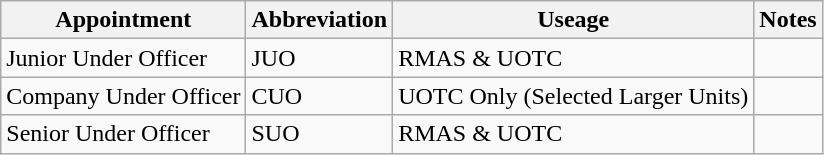<table class="wikitable">
<tr>
<th>Appointment</th>
<th>Abbreviation</th>
<th>Useage</th>
<th>Notes</th>
</tr>
<tr>
<td>Junior Under Officer</td>
<td>JUO</td>
<td>RMAS & UOTC</td>
<td></td>
</tr>
<tr>
<td>Company Under Officer</td>
<td>CUO</td>
<td>UOTC Only (Selected Larger Units)</td>
<td></td>
</tr>
<tr>
<td>Senior Under Officer</td>
<td>SUO</td>
<td>RMAS & UOTC</td>
<td></td>
</tr>
</table>
